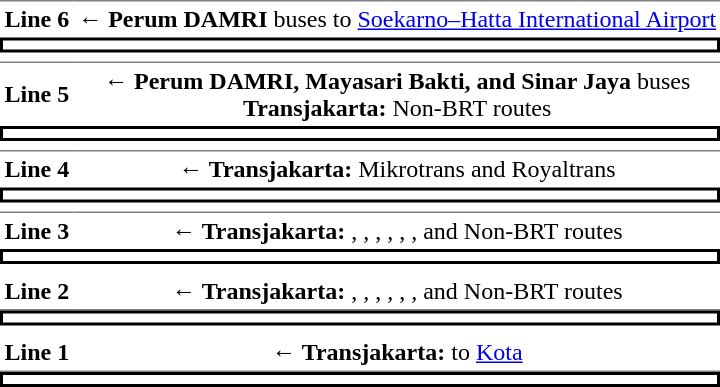<table cellspacing="0" cellpadding="3">
<tr>
<td></td>
<td></td>
</tr>
<tr>
<td style="border-top:solid 1px gray"><strong>Line 6</strong></td>
<td style="text-align:center;border-top:solid 1px gray">← <strong>Perum DAMRI</strong> buses to <a href='#'>Soekarno–Hatta International Airport</a></td>
</tr>
<tr>
<td colspan="2" style="text-align:center; border:solid 2px black; "></td>
</tr>
<tr>
<td></td>
<td></td>
</tr>
<tr>
<td style="border-top:solid 1px gray"><strong>Line 5</strong></td>
<td style="text-align:center;border-top:solid 1px gray">← <strong>Perum DAMRI, Mayasari Bakti, and Sinar Jaya</strong> buses<br><strong>Transjakarta:</strong>   Non-BRT routes</td>
</tr>
<tr>
<td colspan="2" style="text-align:center; border:solid 2px black; "></td>
</tr>
<tr>
<td></td>
<td></td>
</tr>
<tr>
<td style="border-top:solid 1px gray"><strong>Line 4</strong></td>
<td style="text-align:center;border-top:solid 1px gray">← <strong>Transjakarta:</strong> Mikrotrans and Royaltrans</td>
</tr>
<tr>
<td colspan="2" style="text-align:center; border:solid 2px black; "></td>
</tr>
<tr>
<td></td>
<td></td>
</tr>
<tr>
<td style="border-top:solid 1px gray"><strong>Line 3</strong></td>
<td style="text-align:center;border-top:solid 1px gray">← <strong>Transjakarta:</strong> , , , , , , and  Non-BRT routes</td>
</tr>
<tr>
<td colspan="2" style="text-align:center; border:solid 2px black; "></td>
</tr>
<tr>
<td></td>
<td></td>
</tr>
<tr>
<td style="border-bottom:solid 1px gray"><strong>Line 2</strong></td>
<td style="text-align:center ; border-bottom:solid 1px gray">← <strong>Transjakarta:</strong> , , , , , , and  Non-BRT routes</td>
</tr>
<tr>
<td colspan="2" style="text-align:center; border:solid 2px black; "></td>
</tr>
<tr>
<td></td>
<td></td>
</tr>
<tr>
<td style="border-bottom:solid 1px gray"><strong>Line 1</strong></td>
<td style="text-align:center ; border-bottom:solid 1px gray">← <strong>Transjakarta:</strong>   to <a href='#'>Kota</a></td>
</tr>
<tr>
<td colspan="2" style="text-align:center; border:solid 2px black; "></td>
</tr>
</table>
